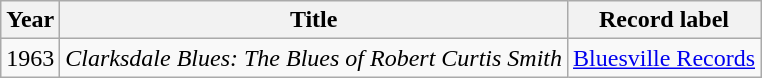<table class="wikitable sortable" border="1">
<tr>
<th>Year</th>
<th>Title</th>
<th>Record label</th>
</tr>
<tr>
<td>1963</td>
<td><em>Clarksdale Blues: The Blues of Robert Curtis Smith</em></td>
<td><a href='#'>Bluesville Records</a></td>
</tr>
</table>
